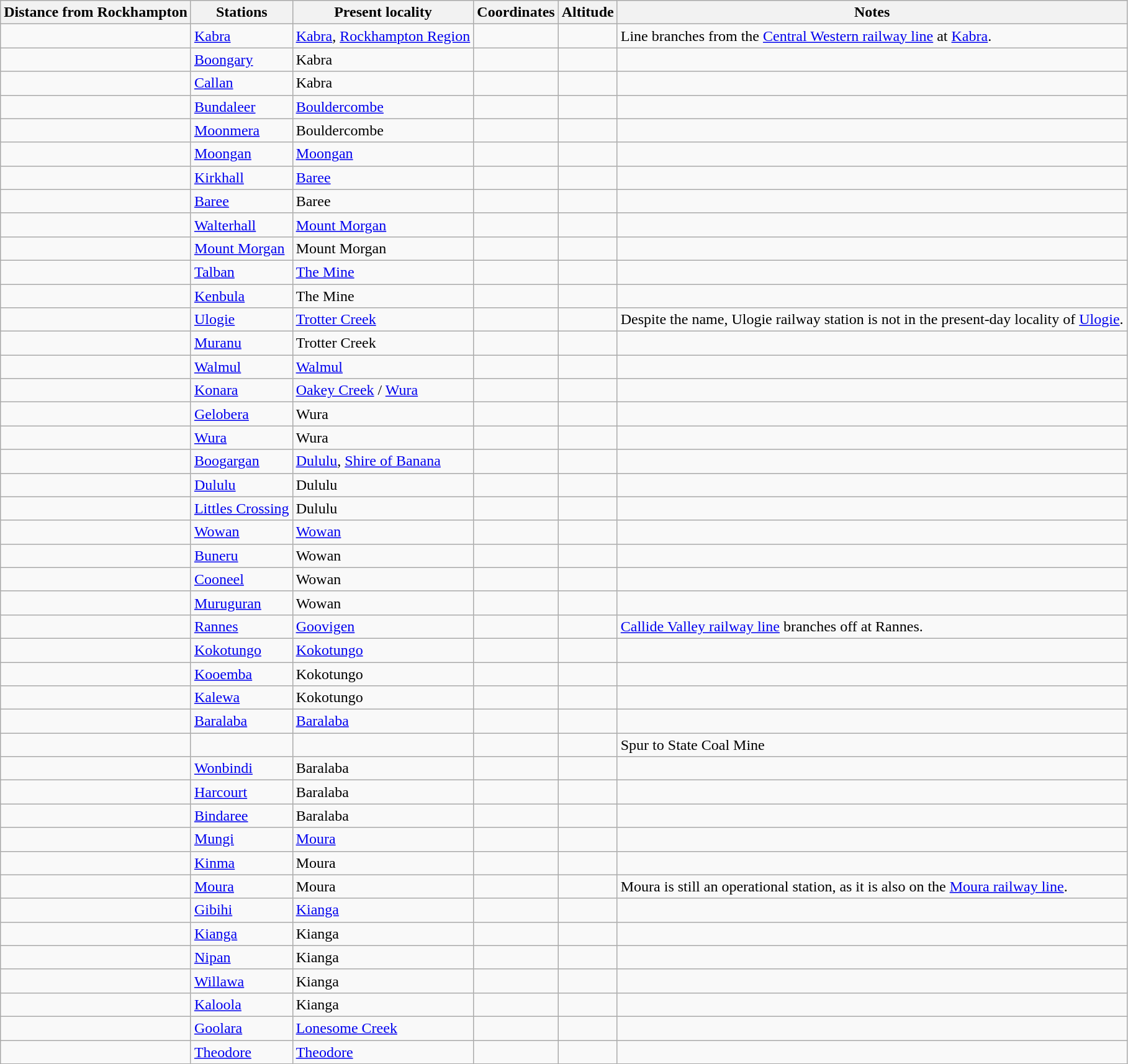<table class="wikitable">
<tr>
<th>Distance from Rockhampton</th>
<th>Stations</th>
<th>Present locality</th>
<th>Coordinates</th>
<th>Altitude</th>
<th>Notes</th>
</tr>
<tr>
<td></td>
<td><a href='#'>Kabra</a></td>
<td><a href='#'>Kabra</a>, <a href='#'>Rockhampton Region</a></td>
<td></td>
<td></td>
<td>Line branches from the <a href='#'>Central Western railway line</a> at <a href='#'>Kabra</a>.</td>
</tr>
<tr>
<td></td>
<td><a href='#'>Boongary</a></td>
<td>Kabra</td>
<td></td>
<td></td>
<td></td>
</tr>
<tr>
<td></td>
<td><a href='#'>Callan</a></td>
<td>Kabra</td>
<td></td>
<td></td>
<td></td>
</tr>
<tr>
<td></td>
<td><a href='#'>Bundaleer</a></td>
<td><a href='#'>Bouldercombe</a></td>
<td></td>
<td></td>
<td></td>
</tr>
<tr>
<td></td>
<td><a href='#'>Moonmera</a></td>
<td>Bouldercombe</td>
<td></td>
<td></td>
<td></td>
</tr>
<tr>
<td></td>
<td><a href='#'>Moongan</a></td>
<td><a href='#'>Moongan</a></td>
<td></td>
<td></td>
<td></td>
</tr>
<tr>
<td></td>
<td><a href='#'>Kirkhall</a></td>
<td><a href='#'>Baree</a></td>
<td></td>
<td></td>
<td></td>
</tr>
<tr>
<td></td>
<td><a href='#'>Baree</a></td>
<td>Baree</td>
<td></td>
<td></td>
<td></td>
</tr>
<tr>
<td></td>
<td><a href='#'>Walterhall</a></td>
<td><a href='#'>Mount Morgan</a></td>
<td></td>
<td></td>
<td></td>
</tr>
<tr>
<td></td>
<td><a href='#'>Mount Morgan</a></td>
<td>Mount Morgan</td>
<td></td>
<td></td>
<td></td>
</tr>
<tr>
<td></td>
<td><a href='#'>Talban</a></td>
<td><a href='#'>The Mine</a></td>
<td></td>
<td></td>
<td></td>
</tr>
<tr>
<td></td>
<td><a href='#'>Kenbula</a></td>
<td>The Mine</td>
<td></td>
<td></td>
<td></td>
</tr>
<tr>
<td></td>
<td><a href='#'>Ulogie</a></td>
<td><a href='#'>Trotter Creek</a></td>
<td></td>
<td></td>
<td>Despite the name, Ulogie railway station is not in the present-day locality of <a href='#'>Ulogie</a>.</td>
</tr>
<tr>
<td></td>
<td><a href='#'>Muranu</a></td>
<td>Trotter Creek</td>
<td></td>
<td></td>
<td></td>
</tr>
<tr>
<td></td>
<td><a href='#'>Walmul</a></td>
<td><a href='#'>Walmul</a></td>
<td></td>
<td></td>
<td></td>
</tr>
<tr>
<td></td>
<td><a href='#'>Konara</a></td>
<td><a href='#'>Oakey Creek</a> / <a href='#'>Wura</a></td>
<td></td>
<td></td>
<td></td>
</tr>
<tr>
<td></td>
<td><a href='#'>Gelobera</a></td>
<td>Wura</td>
<td></td>
<td></td>
<td></td>
</tr>
<tr>
<td></td>
<td><a href='#'>Wura</a></td>
<td>Wura</td>
<td></td>
<td></td>
<td></td>
</tr>
<tr>
<td></td>
<td><a href='#'>Boogargan</a></td>
<td><a href='#'>Dululu</a>, <a href='#'>Shire of Banana</a></td>
<td></td>
<td></td>
<td></td>
</tr>
<tr>
<td></td>
<td><a href='#'>Dululu</a></td>
<td>Dululu</td>
<td></td>
<td></td>
<td></td>
</tr>
<tr>
<td></td>
<td><a href='#'>Littles Crossing</a></td>
<td>Dululu</td>
<td></td>
<td></td>
<td></td>
</tr>
<tr>
<td></td>
<td><a href='#'>Wowan</a></td>
<td><a href='#'>Wowan</a></td>
<td></td>
<td></td>
<td></td>
</tr>
<tr>
<td></td>
<td><a href='#'>Buneru</a></td>
<td>Wowan</td>
<td></td>
<td></td>
<td></td>
</tr>
<tr>
<td></td>
<td><a href='#'>Cooneel</a></td>
<td>Wowan</td>
<td></td>
<td></td>
<td></td>
</tr>
<tr>
<td></td>
<td><a href='#'>Muruguran</a></td>
<td>Wowan</td>
<td></td>
<td></td>
<td></td>
</tr>
<tr>
<td></td>
<td><a href='#'>Rannes</a></td>
<td><a href='#'>Goovigen</a></td>
<td></td>
<td></td>
<td><a href='#'>Callide Valley railway line</a> branches off at Rannes.</td>
</tr>
<tr>
<td></td>
<td><a href='#'>Kokotungo</a></td>
<td><a href='#'>Kokotungo</a></td>
<td></td>
<td></td>
<td></td>
</tr>
<tr>
<td></td>
<td><a href='#'>Kooemba</a></td>
<td>Kokotungo</td>
<td></td>
<td></td>
<td></td>
</tr>
<tr>
<td></td>
<td><a href='#'>Kalewa</a></td>
<td>Kokotungo</td>
<td></td>
<td></td>
<td></td>
</tr>
<tr>
<td></td>
<td><a href='#'>Baralaba</a></td>
<td><a href='#'>Baralaba</a></td>
<td></td>
<td></td>
<td></td>
</tr>
<tr>
<td></td>
<td></td>
<td></td>
<td></td>
<td></td>
<td>Spur to State Coal Mine</td>
</tr>
<tr>
<td></td>
<td><a href='#'>Wonbindi</a></td>
<td>Baralaba</td>
<td></td>
<td></td>
<td></td>
</tr>
<tr>
<td></td>
<td><a href='#'>Harcourt</a></td>
<td>Baralaba</td>
<td></td>
<td></td>
<td></td>
</tr>
<tr>
<td></td>
<td><a href='#'>Bindaree</a></td>
<td>Baralaba</td>
<td></td>
<td></td>
<td></td>
</tr>
<tr>
<td></td>
<td><a href='#'>Mungi</a></td>
<td><a href='#'>Moura</a></td>
<td></td>
<td></td>
<td></td>
</tr>
<tr>
<td></td>
<td><a href='#'>Kinma</a></td>
<td>Moura</td>
<td></td>
<td></td>
<td></td>
</tr>
<tr>
<td></td>
<td><a href='#'>Moura</a></td>
<td>Moura</td>
<td></td>
<td></td>
<td>Moura is still an operational station, as it is also on the <a href='#'>Moura railway line</a>.</td>
</tr>
<tr>
<td></td>
<td><a href='#'>Gibihi</a></td>
<td><a href='#'>Kianga</a></td>
<td></td>
<td></td>
<td></td>
</tr>
<tr>
<td></td>
<td><a href='#'>Kianga</a></td>
<td>Kianga</td>
<td></td>
<td></td>
<td></td>
</tr>
<tr>
<td></td>
<td><a href='#'>Nipan</a></td>
<td>Kianga</td>
<td></td>
<td></td>
<td></td>
</tr>
<tr>
<td></td>
<td><a href='#'>Willawa</a></td>
<td>Kianga</td>
<td></td>
<td></td>
<td></td>
</tr>
<tr>
<td></td>
<td><a href='#'>Kaloola</a></td>
<td>Kianga</td>
<td></td>
<td></td>
<td></td>
</tr>
<tr>
<td></td>
<td><a href='#'>Goolara</a></td>
<td><a href='#'>Lonesome Creek</a></td>
<td></td>
<td></td>
<td></td>
</tr>
<tr>
<td></td>
<td><a href='#'>Theodore</a></td>
<td><a href='#'>Theodore</a></td>
<td></td>
<td></td>
<td></td>
</tr>
</table>
